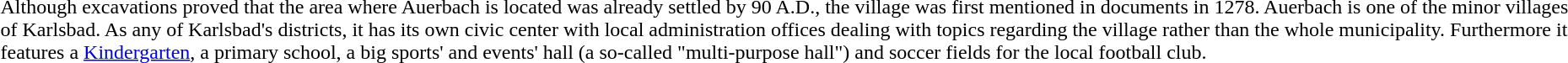<table>
<tr>
<td></td>
<td>Although excavations proved that the area where Auerbach is located was already settled by 90 A.D., the village was first mentioned in documents in 1278. Auerbach is one of the minor villages of Karlsbad. As any of Karlsbad's districts, it has its own civic center with local administration offices dealing with topics regarding the village rather than the whole municipality. Furthermore it features a <a href='#'>Kindergarten</a>, a primary school, a big sports' and events' hall (a so-called "multi-purpose hall") and soccer fields for the local football club.</td>
</tr>
</table>
